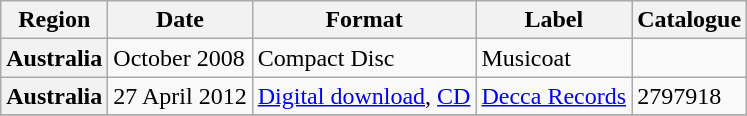<table class="wikitable plainrowheaders">
<tr>
<th scope="col">Region</th>
<th scope="col">Date</th>
<th scope="col">Format</th>
<th scope="col">Label</th>
<th scope="col">Catalogue</th>
</tr>
<tr>
<th scope="row">Australia</th>
<td>October 2008</td>
<td>Compact Disc</td>
<td>Musicoat</td>
<td></td>
</tr>
<tr>
<th scope="row">Australia</th>
<td>27 April 2012</td>
<td><a href='#'>Digital download</a>, <a href='#'>CD</a></td>
<td><a href='#'>Decca Records</a></td>
<td>2797918</td>
</tr>
<tr>
</tr>
</table>
